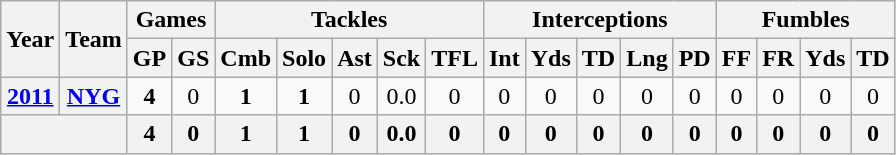<table class="wikitable" style="text-align:center">
<tr>
<th rowspan="2">Year</th>
<th rowspan="2">Team</th>
<th colspan="2">Games</th>
<th colspan="5">Tackles</th>
<th colspan="5">Interceptions</th>
<th colspan="4">Fumbles</th>
</tr>
<tr>
<th>GP</th>
<th>GS</th>
<th>Cmb</th>
<th>Solo</th>
<th>Ast</th>
<th>Sck</th>
<th>TFL</th>
<th>Int</th>
<th>Yds</th>
<th>TD</th>
<th>Lng</th>
<th>PD</th>
<th>FF</th>
<th>FR</th>
<th>Yds</th>
<th>TD</th>
</tr>
<tr>
<th><a href='#'>2011</a></th>
<th><a href='#'>NYG</a></th>
<td><strong>4</strong></td>
<td>0</td>
<td><strong>1</strong></td>
<td><strong>1</strong></td>
<td>0</td>
<td>0.0</td>
<td>0</td>
<td>0</td>
<td>0</td>
<td>0</td>
<td>0</td>
<td>0</td>
<td>0</td>
<td>0</td>
<td>0</td>
<td>0</td>
</tr>
<tr>
<th colspan="2"></th>
<th>4</th>
<th>0</th>
<th>1</th>
<th>1</th>
<th>0</th>
<th>0.0</th>
<th>0</th>
<th>0</th>
<th>0</th>
<th>0</th>
<th>0</th>
<th>0</th>
<th>0</th>
<th>0</th>
<th>0</th>
<th>0</th>
</tr>
</table>
